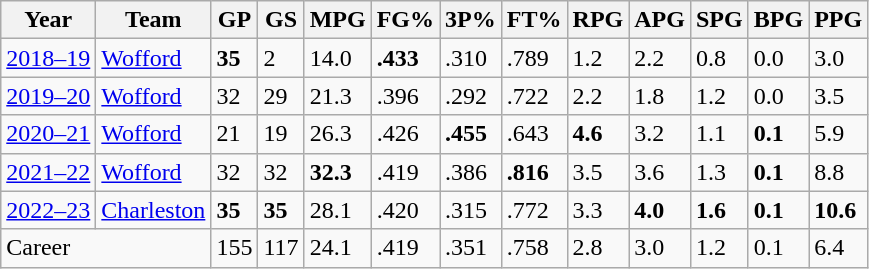<table class="wikitable sortable">
<tr>
<th>Year</th>
<th>Team</th>
<th><abbr>GP</abbr></th>
<th><abbr>GS</abbr></th>
<th><abbr>MPG</abbr></th>
<th><abbr>FG%</abbr></th>
<th><abbr>3P%</abbr></th>
<th><abbr>FT%</abbr></th>
<th><abbr>RPG</abbr></th>
<th><abbr>APG</abbr></th>
<th><abbr>SPG</abbr></th>
<th><abbr>BPG</abbr></th>
<th><abbr>PPG</abbr></th>
</tr>
<tr>
<td><a href='#'>2018–19</a></td>
<td><a href='#'>Wofford</a></td>
<td><strong>35</strong></td>
<td>2</td>
<td>14.0</td>
<td><strong>.433</strong></td>
<td>.310</td>
<td>.789</td>
<td>1.2</td>
<td>2.2</td>
<td>0.8</td>
<td>0.0</td>
<td>3.0</td>
</tr>
<tr>
<td><a href='#'>2019–20</a></td>
<td><a href='#'>Wofford</a></td>
<td>32</td>
<td>29</td>
<td>21.3</td>
<td>.396</td>
<td>.292</td>
<td>.722</td>
<td>2.2</td>
<td>1.8</td>
<td>1.2</td>
<td>0.0</td>
<td>3.5</td>
</tr>
<tr>
<td><a href='#'>2020–21</a></td>
<td><a href='#'>Wofford</a></td>
<td>21</td>
<td>19</td>
<td>26.3</td>
<td>.426</td>
<td><strong>.455</strong></td>
<td>.643</td>
<td><strong>4.6</strong></td>
<td>3.2</td>
<td>1.1</td>
<td><strong>0.1</strong></td>
<td>5.9</td>
</tr>
<tr>
<td><a href='#'>2021–22</a></td>
<td><a href='#'>Wofford</a></td>
<td>32</td>
<td>32</td>
<td><strong>32.3</strong></td>
<td>.419</td>
<td>.386</td>
<td><strong>.816</strong></td>
<td>3.5</td>
<td>3.6</td>
<td>1.3</td>
<td><strong>0.1</strong></td>
<td>8.8</td>
</tr>
<tr>
<td><a href='#'>2022–23</a></td>
<td><a href='#'>Charleston</a></td>
<td><strong>35</strong></td>
<td><strong>35</strong></td>
<td>28.1</td>
<td>.420</td>
<td>.315</td>
<td>.772</td>
<td>3.3</td>
<td><strong>4.0</strong></td>
<td><strong>1.6</strong></td>
<td><strong>0.1</strong></td>
<td><strong>10.6</strong></td>
</tr>
<tr>
<td colspan="2">Career</td>
<td>155</td>
<td>117</td>
<td>24.1</td>
<td>.419</td>
<td>.351</td>
<td>.758</td>
<td>2.8</td>
<td>3.0</td>
<td>1.2</td>
<td>0.1</td>
<td>6.4</td>
</tr>
</table>
